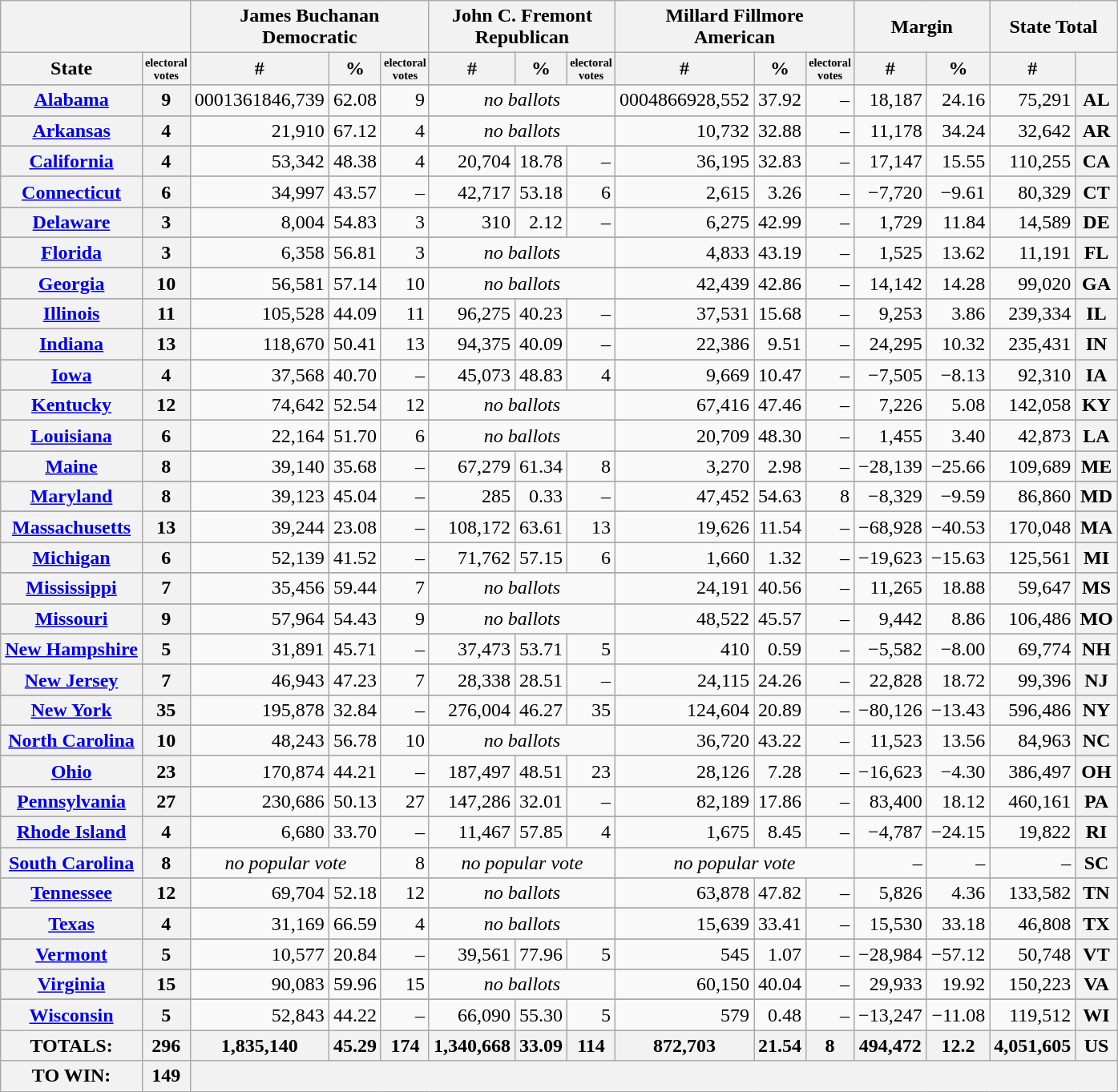<table class="wikitable sortable" style="text-align:right">
<tr>
<th colspan=2></th>
<th align=center colspan=3>James Buchanan<br>Democratic</th>
<th align=center colspan=3>John C. Fremont<br>Republican</th>
<th align=center colspan=3>Millard Fillmore<br>American</th>
<th colspan="2">Margin</th>
<th align=center colspan=2>State Total</th>
</tr>
<tr>
<th align=center>State</th>
<th style="text-align:center; font-size: 60%">electoral<br>votes</th>
<th align=center>#</th>
<th align=center>%</th>
<th style="text-align:center; font-size: 60%">electoral<br>votes</th>
<th align=center>#</th>
<th align=center>%</th>
<th style="text-align:center; font-size: 60%">electoral<br>votes</th>
<th align=center>#</th>
<th align=center>%</th>
<th style="text-align:center; font-size: 60%">electoral<br>votes</th>
<th>#</th>
<th>%</th>
<th align=center>#</th>
<th></th>
</tr>
<tr>
</tr>
<tr>
<th style"text-align:left"><a href='#'>Alabama</a></th>
<th>9</th>
<td><span>00013618</span>46,739</td>
<td>62.08</td>
<td>9</td>
<td colspan=3 align=center><em>no ballots</em></td>
<td><span>00048669</span>28,552</td>
<td>37.92</td>
<td>–</td>
<td>18,187</td>
<td>24.16</td>
<td>75,291</td>
<th>AL</th>
</tr>
<tr>
</tr>
<tr>
<th style"text-align:left"><a href='#'>Arkansas</a></th>
<th>4</th>
<td>21,910</td>
<td>67.12</td>
<td>4</td>
<td colspan=3 align=center><em>no ballots</em></td>
<td>10,732</td>
<td>32.88</td>
<td>–</td>
<td>11,178</td>
<td>34.24</td>
<td>32,642</td>
<th>AR</th>
</tr>
<tr>
</tr>
<tr>
<th style"text-align:left"><a href='#'>California</a></th>
<th>4</th>
<td>53,342</td>
<td>48.38</td>
<td>4</td>
<td>20,704</td>
<td>18.78</td>
<td>–</td>
<td>36,195</td>
<td>32.83</td>
<td>–</td>
<td>17,147</td>
<td>15.55</td>
<td>110,255</td>
<th>CA</th>
</tr>
<tr>
</tr>
<tr>
<th style"text-align:left"><a href='#'>Connecticut</a></th>
<th>6</th>
<td>34,997</td>
<td>43.57</td>
<td>–</td>
<td>42,717</td>
<td>53.18</td>
<td>6</td>
<td>2,615</td>
<td>3.26</td>
<td>–</td>
<td>−7,720</td>
<td>−9.61</td>
<td>80,329</td>
<th>CT</th>
</tr>
<tr>
</tr>
<tr>
<th style"text-align:left"><a href='#'>Delaware</a></th>
<th>3</th>
<td>8,004</td>
<td>54.83</td>
<td>3</td>
<td>310</td>
<td>2.12</td>
<td>–</td>
<td>6,275</td>
<td>42.99</td>
<td>–</td>
<td>1,729</td>
<td>11.84</td>
<td>14,589</td>
<th>DE</th>
</tr>
<tr>
</tr>
<tr>
<th style"text-align:left"><a href='#'>Florida</a></th>
<th>3</th>
<td>6,358</td>
<td>56.81</td>
<td>3</td>
<td colspan=3 align=center><em>no ballots</em></td>
<td>4,833</td>
<td>43.19</td>
<td>–</td>
<td>1,525</td>
<td>13.62</td>
<td>11,191</td>
<th>FL</th>
</tr>
<tr>
</tr>
<tr>
<th style"text-align:left"><a href='#'>Georgia</a></th>
<th>10</th>
<td>56,581</td>
<td>57.14</td>
<td>10</td>
<td colspan=3 align=center><em>no ballots</em></td>
<td>42,439</td>
<td>42.86</td>
<td>–</td>
<td>14,142</td>
<td>14.28</td>
<td>99,020</td>
<th>GA</th>
</tr>
<tr>
</tr>
<tr>
<th style"text-align:left"><a href='#'>Illinois</a></th>
<th>11</th>
<td>105,528</td>
<td>44.09</td>
<td>11</td>
<td>96,275</td>
<td>40.23</td>
<td>–</td>
<td>37,531</td>
<td>15.68</td>
<td>–</td>
<td>9,253</td>
<td>3.86</td>
<td>239,334</td>
<th>IL</th>
</tr>
<tr>
</tr>
<tr>
<th style"text-align:left"><a href='#'>Indiana</a></th>
<th>13</th>
<td>118,670</td>
<td>50.41</td>
<td>13</td>
<td>94,375</td>
<td>40.09</td>
<td>–</td>
<td>22,386</td>
<td>9.51</td>
<td>–</td>
<td>24,295</td>
<td>10.32</td>
<td>235,431</td>
<th>IN</th>
</tr>
<tr>
</tr>
<tr>
<th style"text-align:left"><a href='#'>Iowa</a></th>
<th>4</th>
<td>37,568</td>
<td>40.70</td>
<td>–</td>
<td>45,073</td>
<td>48.83</td>
<td>4</td>
<td>9,669</td>
<td>10.47</td>
<td>–</td>
<td>−7,505</td>
<td>−8.13</td>
<td>92,310</td>
<th>IA</th>
</tr>
<tr>
</tr>
<tr>
<th style"text-align:left"><a href='#'>Kentucky</a></th>
<th>12</th>
<td>74,642</td>
<td>52.54</td>
<td>12</td>
<td colspan=3 align=center><em>no ballots</em></td>
<td>67,416</td>
<td>47.46</td>
<td>–</td>
<td>7,226</td>
<td>5.08</td>
<td>142,058</td>
<th>KY</th>
</tr>
<tr>
</tr>
<tr>
<th style"text-align:left"><a href='#'>Louisiana</a></th>
<th>6</th>
<td>22,164</td>
<td>51.70</td>
<td>6</td>
<td colspan=3 align=center><em>no ballots</em></td>
<td>20,709</td>
<td>48.30</td>
<td>–</td>
<td>1,455</td>
<td>3.40</td>
<td>42,873</td>
<th>LA</th>
</tr>
<tr>
</tr>
<tr>
<th style"text-align:left"><a href='#'>Maine</a></th>
<th>8</th>
<td>39,140</td>
<td>35.68</td>
<td>–</td>
<td>67,279</td>
<td>61.34</td>
<td>8</td>
<td>3,270</td>
<td>2.98</td>
<td>–</td>
<td>−28,139</td>
<td>−25.66</td>
<td>109,689</td>
<th>ME</th>
</tr>
<tr>
</tr>
<tr>
<th style"text-align:left"><a href='#'>Maryland</a></th>
<th>8</th>
<td>39,123</td>
<td>45.04</td>
<td>–</td>
<td>285</td>
<td>0.33</td>
<td>–</td>
<td>47,452</td>
<td>54.63</td>
<td>8</td>
<td>−8,329</td>
<td>−9.59</td>
<td>86,860</td>
<th>MD</th>
</tr>
<tr>
</tr>
<tr>
<th style"text-align:left"><a href='#'>Massachusetts</a></th>
<th>13</th>
<td>39,244</td>
<td>23.08</td>
<td>–</td>
<td>108,172</td>
<td>63.61</td>
<td>13</td>
<td>19,626</td>
<td>11.54</td>
<td>–</td>
<td>−68,928</td>
<td>−40.53</td>
<td>170,048</td>
<th>MA</th>
</tr>
<tr>
</tr>
<tr>
<th style"text-align:left"><a href='#'>Michigan</a></th>
<th>6</th>
<td>52,139</td>
<td>41.52</td>
<td>–</td>
<td>71,762</td>
<td>57.15</td>
<td>6</td>
<td>1,660</td>
<td>1.32</td>
<td>–</td>
<td>−19,623</td>
<td>−15.63</td>
<td>125,561</td>
<th>MI</th>
</tr>
<tr>
</tr>
<tr>
<th style"text-align:left"><a href='#'>Mississippi</a></th>
<th>7</th>
<td>35,456</td>
<td>59.44</td>
<td>7</td>
<td colspan=3 align=center><em>no ballots</em></td>
<td>24,191</td>
<td>40.56</td>
<td>–</td>
<td>11,265</td>
<td>18.88</td>
<td>59,647</td>
<th>MS</th>
</tr>
<tr>
</tr>
<tr>
<th style"text-align:left"><a href='#'>Missouri</a></th>
<th>9</th>
<td>57,964</td>
<td>54.43</td>
<td>9</td>
<td colspan=3 align=center><em>no ballots</em></td>
<td>48,522</td>
<td>45.57</td>
<td>–</td>
<td>9,442</td>
<td>8.86</td>
<td>106,486</td>
<th>MO</th>
</tr>
<tr>
</tr>
<tr>
<th style"text-align:left"><a href='#'>New Hampshire</a></th>
<th>5</th>
<td>31,891</td>
<td>45.71</td>
<td>–</td>
<td>37,473</td>
<td>53.71</td>
<td>5</td>
<td>410</td>
<td>0.59</td>
<td>–</td>
<td>−5,582</td>
<td>−8.00</td>
<td>69,774</td>
<th>NH</th>
</tr>
<tr>
</tr>
<tr>
<th style"text-align:left"><a href='#'>New Jersey</a></th>
<th>7</th>
<td>46,943</td>
<td>47.23</td>
<td>7</td>
<td>28,338</td>
<td>28.51</td>
<td>–</td>
<td>24,115</td>
<td>24.26</td>
<td>–</td>
<td>22,828</td>
<td>18.72</td>
<td>99,396</td>
<th>NJ</th>
</tr>
<tr>
</tr>
<tr>
<th style"text-align:left"><a href='#'>New York</a></th>
<th>35</th>
<td>195,878</td>
<td>32.84</td>
<td>–</td>
<td>276,004</td>
<td>46.27</td>
<td>35</td>
<td>124,604</td>
<td>20.89</td>
<td>–</td>
<td>−80,126</td>
<td>−13.43</td>
<td>596,486</td>
<th>NY</th>
</tr>
<tr>
</tr>
<tr>
<th style"text-align:left"><a href='#'>North Carolina</a></th>
<th>10</th>
<td>48,243</td>
<td>56.78</td>
<td>10</td>
<td colspan=3 align=center><em>no ballots</em></td>
<td>36,720</td>
<td>43.22</td>
<td>–</td>
<td>11,523</td>
<td>13.56</td>
<td>84,963</td>
<th>NC</th>
</tr>
<tr>
</tr>
<tr>
<th style"text-align:left"><a href='#'>Ohio</a></th>
<th>23</th>
<td>170,874</td>
<td>44.21</td>
<td>–</td>
<td>187,497</td>
<td>48.51</td>
<td>23</td>
<td>28,126</td>
<td>7.28</td>
<td>–</td>
<td>−16,623</td>
<td>−4.30</td>
<td>386,497</td>
<th>OH</th>
</tr>
<tr>
</tr>
<tr>
<th style"text-align:left"><a href='#'>Pennsylvania</a></th>
<th>27</th>
<td>230,686</td>
<td>50.13</td>
<td>27</td>
<td>147,286</td>
<td>32.01</td>
<td>–</td>
<td>82,189</td>
<td>17.86</td>
<td>–</td>
<td>83,400</td>
<td>18.12</td>
<td>460,161</td>
<th>PA</th>
</tr>
<tr>
</tr>
<tr>
<th style"text-align:left"><a href='#'>Rhode Island</a></th>
<th>4</th>
<td>6,680</td>
<td>33.70</td>
<td>–</td>
<td>11,467</td>
<td>57.85</td>
<td>4</td>
<td>1,675</td>
<td>8.45</td>
<td>–</td>
<td>−4,787</td>
<td>−24.15</td>
<td>19,822</td>
<th>RI</th>
</tr>
<tr>
</tr>
<tr>
<th style"text-align:left"><a href='#'>South Carolina</a></th>
<th>8</th>
<td colspan=2 align=center><em>no popular vote</em></td>
<td>8</td>
<td colspan=3 align=center><em>no popular vote</em></td>
<td colspan=3 align=center><em>no popular vote</em></td>
<td>–</td>
<td>–</td>
<td>–</td>
<th>SC</th>
</tr>
<tr>
</tr>
<tr>
<th style"text-align:left"><a href='#'>Tennessee</a></th>
<th>12</th>
<td>69,704</td>
<td>52.18</td>
<td>12</td>
<td colspan=3 align=center><em>no ballots</em></td>
<td>63,878</td>
<td>47.82</td>
<td>–</td>
<td>5,826</td>
<td>4.36</td>
<td>133,582</td>
<th>TN</th>
</tr>
<tr>
</tr>
<tr>
<th style"text-align:left"><a href='#'>Texas</a></th>
<th>4</th>
<td>31,169</td>
<td>66.59</td>
<td>4</td>
<td colspan=3 align=center><em>no ballots</em></td>
<td>15,639</td>
<td>33.41</td>
<td>–</td>
<td>15,530</td>
<td>33.18</td>
<td>46,808</td>
<th>TX</th>
</tr>
<tr>
</tr>
<tr>
<th style"text-align:left"><a href='#'>Vermont</a></th>
<th>5</th>
<td>10,577</td>
<td>20.84</td>
<td>–</td>
<td>39,561</td>
<td>77.96</td>
<td>5</td>
<td>545</td>
<td>1.07</td>
<td>–</td>
<td>−28,984</td>
<td>−57.12</td>
<td>50,748</td>
<th>VT</th>
</tr>
<tr>
</tr>
<tr>
<th style"text-align:left"><a href='#'>Virginia</a></th>
<th>15</th>
<td>90,083</td>
<td>59.96</td>
<td>15</td>
<td colspan=3 align=center><em>no ballots</em></td>
<td>60,150</td>
<td>40.04</td>
<td>–</td>
<td>29,933</td>
<td>19.92</td>
<td>150,223</td>
<th>VA</th>
</tr>
<tr>
</tr>
<tr>
<th style"text-align:left"><a href='#'>Wisconsin</a></th>
<th>5</th>
<td>52,843</td>
<td>44.22</td>
<td>–</td>
<td>66,090</td>
<td>55.30</td>
<td>5</td>
<td>579</td>
<td>0.48</td>
<td>–</td>
<td>−13,247</td>
<td>−11.08</td>
<td>119,512</td>
<th>WI</th>
</tr>
<tr>
<th>TOTALS:</th>
<th>296</th>
<th>1,835,140</th>
<th>45.29</th>
<th>174</th>
<th>1,340,668</th>
<th>33.09</th>
<th>114</th>
<th>872,703</th>
<th>21.54</th>
<th>8</th>
<th>494,472</th>
<th>12.2</th>
<th>4,051,605</th>
<th>US</th>
</tr>
<tr>
<th>TO WIN:</th>
<th>149</th>
<th colspan="17"></th>
</tr>
</table>
